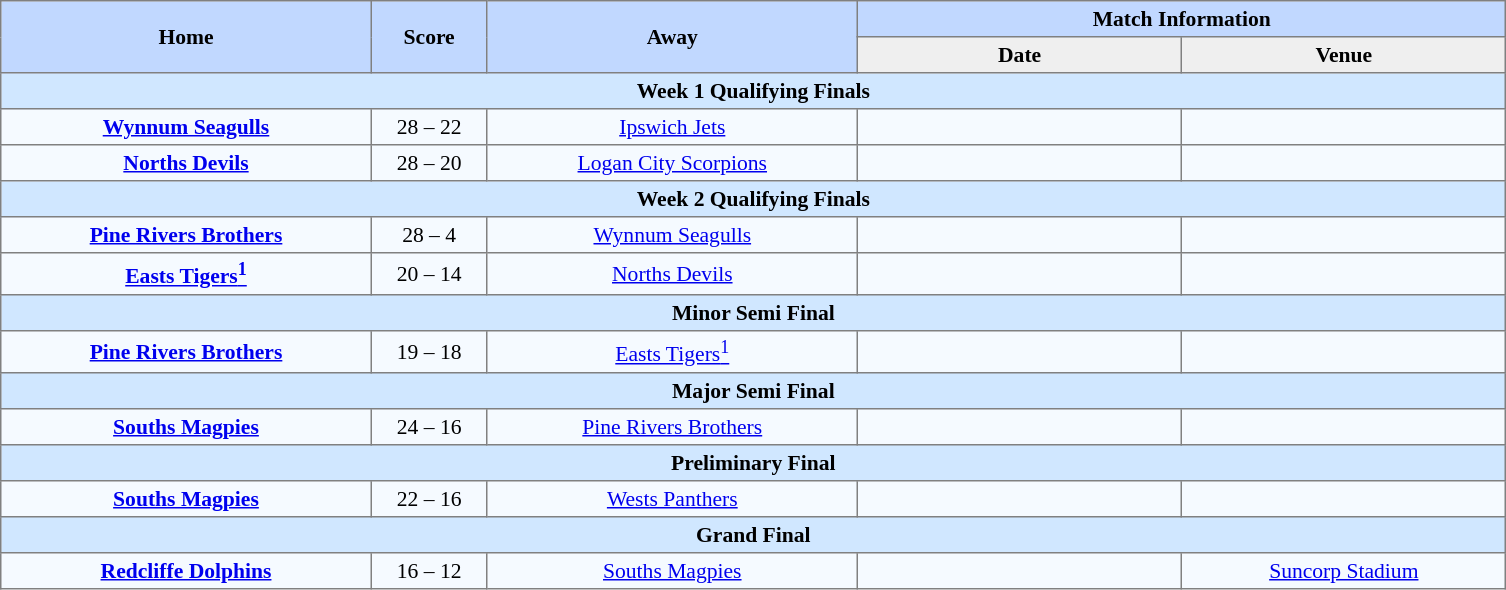<table border="1" style="border-collapse:collapse; font-size:90%; text-align:center;" cellpadding="3" cellspacing="0">
<tr bgcolor="#C1D8FF">
<th rowspan="2" width="16%">Home</th>
<th rowspan="2" width="5%">Score</th>
<th rowspan="2" width="16%">Away</th>
<th colspan="4">Match Information</th>
</tr>
<tr bgcolor="#EFEFEF">
<th width="14%">Date</th>
<th width="14%">Venue</th>
</tr>
<tr bgcolor="#D0E7FF">
<td colspan="5"><strong>Week 1 Qualifying Finals</strong></td>
</tr>
<tr bgcolor="#F5FAFF">
<td><strong> <a href='#'>Wynnum Seagulls</a></strong></td>
<td>28 – 22</td>
<td> <a href='#'>Ipswich Jets</a></td>
<td></td>
<td></td>
</tr>
<tr bgcolor="#F5FAFF">
<td><strong> <a href='#'>Norths Devils</a></strong></td>
<td>28 – 20</td>
<td> <a href='#'>Logan City Scorpions</a></td>
<td></td>
<td></td>
</tr>
<tr bgcolor="#D0E7FF">
<td colspan="5"><strong>Week 2 Qualifying Finals</strong></td>
</tr>
<tr bgcolor="#F5FAFF">
<td><strong> <a href='#'>Pine Rivers Brothers</a></strong></td>
<td>28 – 4</td>
<td> <a href='#'>Wynnum Seagulls</a></td>
<td></td>
<td></td>
</tr>
<tr bgcolor="#F5FAFF">
<td><strong> <a href='#'>Easts Tigers</a><a href='#'><sup>1</sup></a></strong></td>
<td>20 – 14</td>
<td> <a href='#'>Norths Devils</a></td>
<td></td>
<td></td>
</tr>
<tr bgcolor="#D0E7FF">
<td colspan="5"><strong>Minor Semi Final</strong></td>
</tr>
<tr bgcolor="#F5FAFF">
<td><strong> <a href='#'>Pine Rivers Brothers</a></strong></td>
<td>19 – 18</td>
<td> <a href='#'>Easts Tigers</a><a href='#'><sup>1</sup></a></td>
<td></td>
<td></td>
</tr>
<tr bgcolor="#D0E7FF">
<td colspan="5"><strong>Major Semi Final</strong></td>
</tr>
<tr bgcolor="#F5FAFF">
<td><strong> <a href='#'>Souths Magpies</a></strong></td>
<td>24 – 16</td>
<td> <a href='#'>Pine Rivers Brothers</a></td>
<td></td>
<td></td>
</tr>
<tr bgcolor="#D0E7FF">
<td colspan="5"><strong>Preliminary Final</strong></td>
</tr>
<tr bgcolor="#F5FAFF">
<td><strong> <a href='#'>Souths Magpies</a></strong></td>
<td>22 – 16</td>
<td> <a href='#'>Wests Panthers</a></td>
<td></td>
<td></td>
</tr>
<tr bgcolor="#D0E7FF">
<td colspan="5"><strong>Grand Final</strong></td>
</tr>
<tr bgcolor="#F5FAFF">
<td><strong> <a href='#'>Redcliffe Dolphins</a></strong></td>
<td>16 – 12</td>
<td> <a href='#'>Souths Magpies</a></td>
<td></td>
<td><a href='#'>Suncorp Stadium</a></td>
</tr>
</table>
